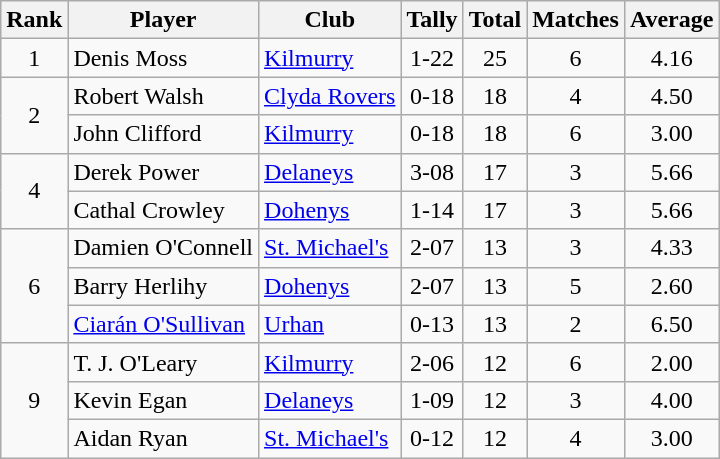<table class="wikitable">
<tr>
<th>Rank</th>
<th>Player</th>
<th>Club</th>
<th>Tally</th>
<th>Total</th>
<th>Matches</th>
<th>Average</th>
</tr>
<tr>
<td rowspan="1" style="text-align:center;">1</td>
<td>Denis Moss</td>
<td><a href='#'>Kilmurry</a></td>
<td align=center>1-22</td>
<td align=center>25</td>
<td align=center>6</td>
<td align=center>4.16</td>
</tr>
<tr>
<td rowspan="2" style="text-align:center;">2</td>
<td>Robert Walsh</td>
<td><a href='#'>Clyda Rovers</a></td>
<td align=center>0-18</td>
<td align=center>18</td>
<td align=center>4</td>
<td align=center>4.50</td>
</tr>
<tr>
<td>John Clifford</td>
<td><a href='#'>Kilmurry</a></td>
<td align=center>0-18</td>
<td align=center>18</td>
<td align=center>6</td>
<td align=center>3.00</td>
</tr>
<tr>
<td rowspan="2" style="text-align:center;">4</td>
<td>Derek Power</td>
<td><a href='#'>Delaneys</a></td>
<td align=center>3-08</td>
<td align=center>17</td>
<td align=center>3</td>
<td align=center>5.66</td>
</tr>
<tr>
<td>Cathal Crowley</td>
<td><a href='#'>Dohenys</a></td>
<td align=center>1-14</td>
<td align=center>17</td>
<td align=center>3</td>
<td align=center>5.66</td>
</tr>
<tr>
<td rowspan="3" style="text-align:center;">6</td>
<td>Damien O'Connell</td>
<td><a href='#'>St. Michael's</a></td>
<td align=center>2-07</td>
<td align=center>13</td>
<td align=center>3</td>
<td align=center>4.33</td>
</tr>
<tr>
<td>Barry Herlihy</td>
<td><a href='#'>Dohenys</a></td>
<td align=center>2-07</td>
<td align=center>13</td>
<td align=center>5</td>
<td align=center>2.60</td>
</tr>
<tr>
<td><a href='#'>Ciarán O'Sullivan</a></td>
<td><a href='#'>Urhan</a></td>
<td align=center>0-13</td>
<td align=center>13</td>
<td align=center>2</td>
<td align=center>6.50</td>
</tr>
<tr>
<td rowspan="3" style="text-align:center;">9</td>
<td>T. J. O'Leary</td>
<td><a href='#'>Kilmurry</a></td>
<td align=center>2-06</td>
<td align=center>12</td>
<td align=center>6</td>
<td align=center>2.00</td>
</tr>
<tr>
<td>Kevin Egan</td>
<td><a href='#'>Delaneys</a></td>
<td align=center>1-09</td>
<td align=center>12</td>
<td align=center>3</td>
<td align=center>4.00</td>
</tr>
<tr>
<td>Aidan Ryan</td>
<td><a href='#'>St. Michael's</a></td>
<td align=center>0-12</td>
<td align=center>12</td>
<td align=center>4</td>
<td align=center>3.00</td>
</tr>
</table>
